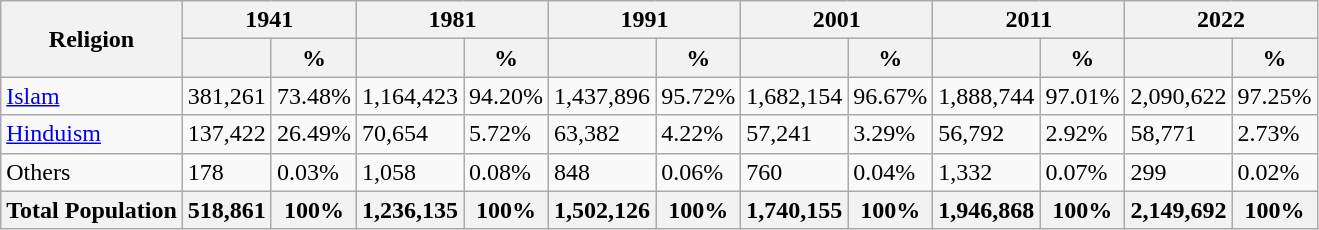<table class="wikitable sortable">
<tr>
<th rowspan="2">Religion</th>
<th colspan="2">1941</th>
<th colspan="2">1981</th>
<th colspan="2">1991</th>
<th colspan="2">2001</th>
<th colspan="2">2011</th>
<th colspan="2">2022</th>
</tr>
<tr>
<th></th>
<th>%</th>
<th></th>
<th>%</th>
<th></th>
<th>%</th>
<th></th>
<th>%</th>
<th></th>
<th>%</th>
<th></th>
<th>%</th>
</tr>
<tr>
<td><a href='#'>Islam</a> </td>
<td>381,261</td>
<td>73.48%</td>
<td>1,164,423</td>
<td>94.20%</td>
<td>1,437,896</td>
<td>95.72%</td>
<td>1,682,154</td>
<td>96.67%</td>
<td>1,888,744</td>
<td>97.01%</td>
<td>2,090,622</td>
<td>97.25%</td>
</tr>
<tr>
<td><a href='#'>Hinduism</a> </td>
<td>137,422</td>
<td>26.49%</td>
<td>70,654</td>
<td>5.72%</td>
<td>63,382</td>
<td>4.22%</td>
<td>57,241</td>
<td>3.29%</td>
<td>56,792</td>
<td>2.92%</td>
<td>58,771</td>
<td>2.73%</td>
</tr>
<tr>
<td>Others</td>
<td>178</td>
<td>0.03%</td>
<td>1,058</td>
<td>0.08%</td>
<td>848</td>
<td>0.06%</td>
<td>760</td>
<td>0.04%</td>
<td>1,332</td>
<td>0.07%</td>
<td>299</td>
<td>0.02%</td>
</tr>
<tr>
<th>Total Population</th>
<th>518,861</th>
<th>100%</th>
<th>1,236,135</th>
<th>100%</th>
<th>1,502,126</th>
<th>100%</th>
<th>1,740,155</th>
<th>100%</th>
<th>1,946,868</th>
<th>100%</th>
<th>2,149,692</th>
<th>100%</th>
</tr>
</table>
